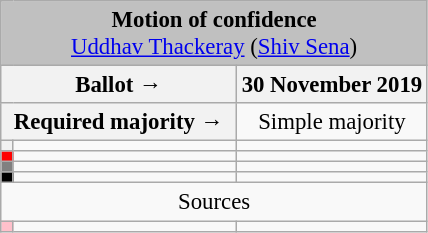<table class="wikitable" style="text-align:center; font-size:95%;">
<tr>
<td colspan="3" align="center" bgcolor="#C0C0C0"><strong>Motion of confidence</strong><br><a href='#'>Uddhav Thackeray</a> (<a href='#'>Shiv Sena</a>)</td>
</tr>
<tr>
<th colspan="2" style="width:150px;">Ballot →</th>
<th>30 November 2019</th>
</tr>
<tr>
<th colspan="2">Required majority →</th>
<td>Simple majority </td>
</tr>
<tr>
<th style="width:1px; background:red,"></th>
<td style="text-align:left;"></td>
<td></td>
</tr>
<tr>
<th style="background:red;"></th>
<td style="text-align:left;"></td>
<td></td>
</tr>
<tr>
<th style="background:gray;"></th>
<td style="text-align:left;"></td>
<td></td>
</tr>
<tr>
<th style="background:black;"></th>
<td style="text-align:left;"></td>
<td></td>
</tr>
<tr>
<td style="text-align:centre;" colspan="3">Sources</td>
</tr>
<tr>
<th style="background:pink;"></th>
<td style="text-align:left;"></td>
<td></td>
</tr>
</table>
